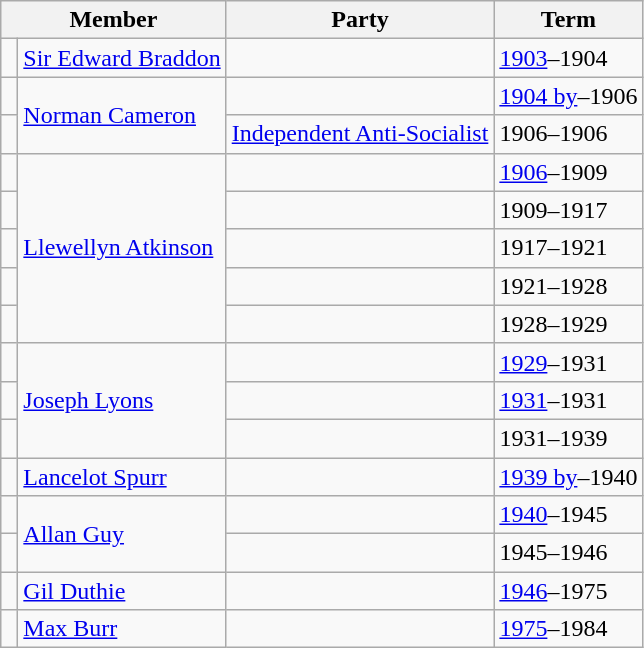<table class="wikitable">
<tr 1961>
<th colspan="2">Member</th>
<th>Party</th>
<th>Term</th>
</tr>
<tr>
<td> </td>
<td><a href='#'>Sir Edward Braddon</a></td>
<td></td>
<td><a href='#'>1903</a>–1904</td>
</tr>
<tr>
<td> </td>
<td rowspan="2"><a href='#'>Norman Cameron</a></td>
<td></td>
<td><a href='#'>1904 by</a>–1906</td>
</tr>
<tr>
<td> </td>
<td><a href='#'>Independent Anti-Socialist</a></td>
<td>1906–1906</td>
</tr>
<tr>
<td> </td>
<td rowspan="5"><a href='#'>Llewellyn Atkinson</a></td>
<td></td>
<td><a href='#'>1906</a>–1909</td>
</tr>
<tr>
<td> </td>
<td></td>
<td>1909–1917</td>
</tr>
<tr>
<td> </td>
<td></td>
<td>1917–1921</td>
</tr>
<tr>
<td> </td>
<td></td>
<td>1921–1928</td>
</tr>
<tr>
<td> </td>
<td></td>
<td>1928–1929</td>
</tr>
<tr>
<td> </td>
<td rowspan="3"><a href='#'>Joseph Lyons</a></td>
<td></td>
<td><a href='#'>1929</a>–1931</td>
</tr>
<tr>
<td> </td>
<td></td>
<td><a href='#'>1931</a>–1931</td>
</tr>
<tr>
<td> </td>
<td></td>
<td>1931–1939</td>
</tr>
<tr>
<td> </td>
<td><a href='#'>Lancelot Spurr</a></td>
<td></td>
<td><a href='#'>1939 by</a>–1940</td>
</tr>
<tr>
<td> </td>
<td rowspan="2"><a href='#'>Allan Guy</a></td>
<td></td>
<td><a href='#'>1940</a>–1945</td>
</tr>
<tr>
<td> </td>
<td></td>
<td>1945–1946</td>
</tr>
<tr>
<td> </td>
<td><a href='#'>Gil Duthie</a></td>
<td></td>
<td><a href='#'>1946</a>–1975</td>
</tr>
<tr>
<td> </td>
<td><a href='#'>Max Burr</a></td>
<td></td>
<td><a href='#'>1975</a>–1984</td>
</tr>
</table>
